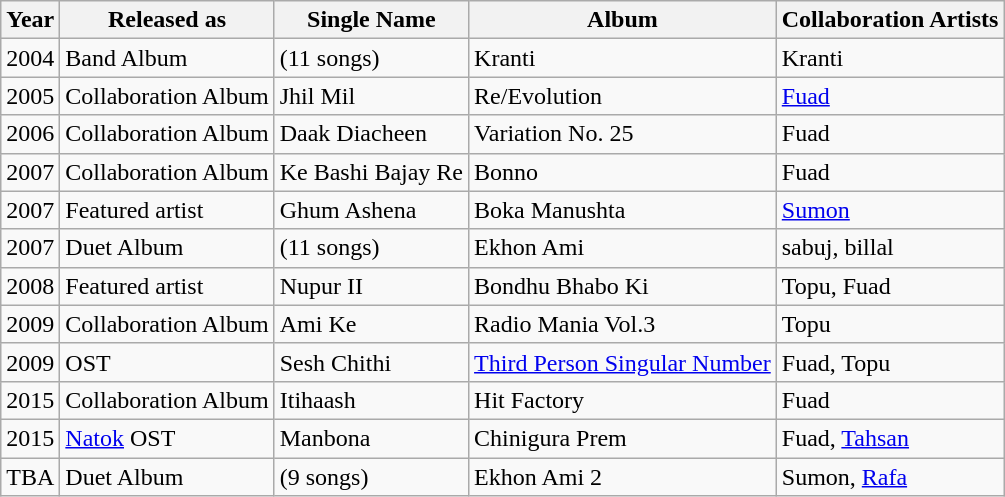<table class="wikitable">
<tr>
<th>Year</th>
<th>Released as</th>
<th>Single Name</th>
<th>Album</th>
<th>Collaboration Artists</th>
</tr>
<tr>
<td>2004</td>
<td>Band Album</td>
<td>(11 songs)</td>
<td>Kranti</td>
<td>Kranti</td>
</tr>
<tr>
<td>2005</td>
<td>Collaboration Album</td>
<td>Jhil Mil</td>
<td>Re/Evolution</td>
<td><a href='#'>Fuad</a></td>
</tr>
<tr>
<td>2006</td>
<td>Collaboration Album</td>
<td>Daak Diacheen</td>
<td>Variation No. 25</td>
<td>Fuad</td>
</tr>
<tr>
<td>2007</td>
<td>Collaboration Album</td>
<td>Ke Bashi Bajay Re</td>
<td>Bonno</td>
<td>Fuad</td>
</tr>
<tr>
<td>2007</td>
<td>Featured artist</td>
<td>Ghum Ashena</td>
<td>Boka Manushta</td>
<td><a href='#'>Sumon</a></td>
</tr>
<tr>
<td>2007</td>
<td>Duet Album</td>
<td>(11 songs)</td>
<td>Ekhon Ami</td>
<td>sabuj, billal</td>
</tr>
<tr>
<td>2008</td>
<td>Featured artist</td>
<td>Nupur II</td>
<td>Bondhu Bhabo Ki</td>
<td>Topu, Fuad</td>
</tr>
<tr>
<td>2009</td>
<td>Collaboration Album</td>
<td>Ami Ke</td>
<td>Radio Mania Vol.3</td>
<td>Topu</td>
</tr>
<tr>
<td>2009</td>
<td>OST</td>
<td>Sesh Chithi</td>
<td><a href='#'>Third Person Singular Number</a></td>
<td>Fuad, Topu</td>
</tr>
<tr>
<td>2015</td>
<td>Collaboration Album</td>
<td>Itihaash</td>
<td>Hit Factory</td>
<td>Fuad</td>
</tr>
<tr>
<td>2015</td>
<td><a href='#'>Natok</a> OST</td>
<td>Manbona</td>
<td>Chinigura Prem</td>
<td>Fuad, <a href='#'>Tahsan</a></td>
</tr>
<tr>
<td>TBA</td>
<td>Duet Album</td>
<td>(9 songs)</td>
<td>Ekhon Ami 2</td>
<td>Sumon, <a href='#'>Rafa</a></td>
</tr>
</table>
